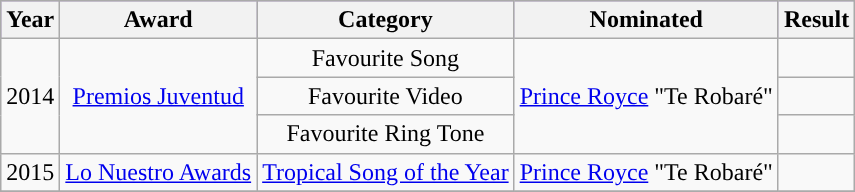<table class="wikitable plainrowheaders" style="text-align:center;">
<tr style="background:#96c;">
<th scope="col">Year</th>
<th scope="col">Award</th>
<th scope="col">Category</th>
<th scope="col">Nominated</th>
<th scope="col">Result</th>
</tr>
<tr>
<td rowspan="3">2014</td>
<td rowspan="3"><a href='#'>Premios Juventud</a></td>
<td>Favourite Song</td>
<td rowspan="3"><a href='#'>Prince Royce</a> "Te Robaré"</td>
<td></td>
</tr>
<tr>
<td>Favourite Video</td>
<td></td>
</tr>
<tr>
<td>Favourite Ring Tone</td>
<td></td>
</tr>
<tr>
<td>2015</td>
<td><a href='#'>Lo Nuestro Awards</a></td>
<td><a href='#'>Tropical Song of the Year</a></td>
<td><a href='#'>Prince Royce</a> "Te Robaré"</td>
<td></td>
</tr>
<tr>
</tr>
</table>
